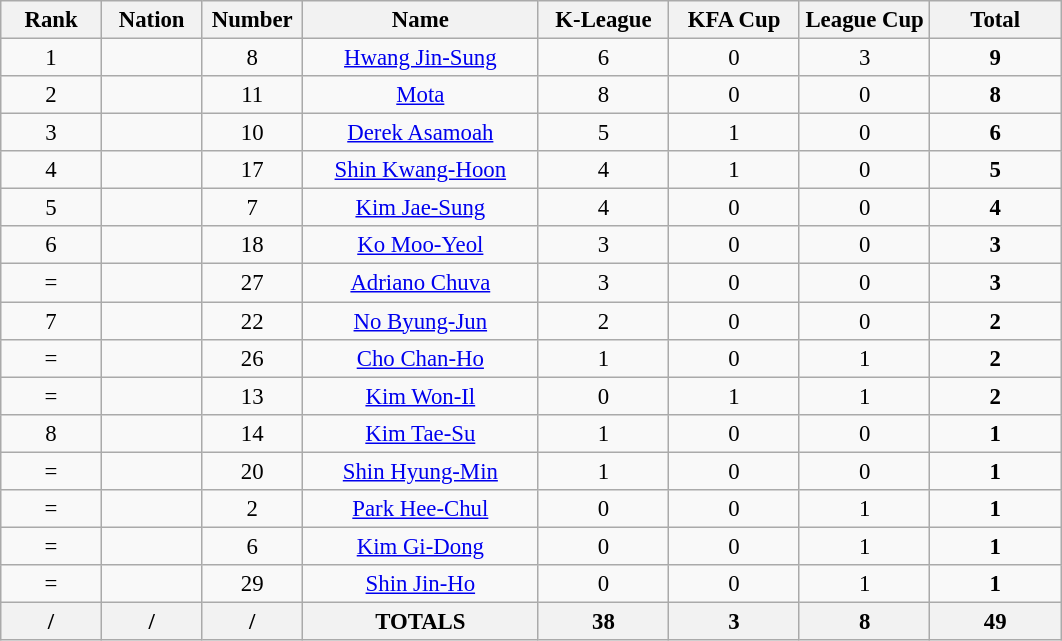<table class="wikitable" style="font-size: 95%; text-align: center;">
<tr>
<th width=60>Rank</th>
<th width=60>Nation</th>
<th width=60>Number</th>
<th width=150>Name</th>
<th width=80>K-League</th>
<th width=80>KFA Cup</th>
<th width=80>League Cup</th>
<th width=80>Total</th>
</tr>
<tr>
<td>1</td>
<td></td>
<td>8</td>
<td><a href='#'>Hwang Jin-Sung</a></td>
<td>6</td>
<td>0</td>
<td>3</td>
<td><strong>9</strong></td>
</tr>
<tr>
<td>2</td>
<td></td>
<td>11</td>
<td><a href='#'>Mota</a></td>
<td>8</td>
<td>0</td>
<td>0</td>
<td><strong>8</strong></td>
</tr>
<tr>
<td>3</td>
<td></td>
<td>10</td>
<td><a href='#'>Derek Asamoah</a></td>
<td>5</td>
<td>1</td>
<td>0</td>
<td><strong>6</strong></td>
</tr>
<tr>
<td>4</td>
<td></td>
<td>17</td>
<td><a href='#'>Shin Kwang-Hoon</a></td>
<td>4</td>
<td>1</td>
<td>0</td>
<td><strong>5</strong></td>
</tr>
<tr>
<td>5</td>
<td></td>
<td>7</td>
<td><a href='#'>Kim Jae-Sung</a></td>
<td>4</td>
<td>0</td>
<td>0</td>
<td><strong>4</strong></td>
</tr>
<tr>
<td>6</td>
<td></td>
<td>18</td>
<td><a href='#'>Ko Moo-Yeol</a></td>
<td>3</td>
<td>0</td>
<td>0</td>
<td><strong>3</strong></td>
</tr>
<tr>
<td>=</td>
<td></td>
<td>27</td>
<td><a href='#'>Adriano Chuva</a></td>
<td>3</td>
<td>0</td>
<td>0</td>
<td><strong>3</strong></td>
</tr>
<tr>
<td>7</td>
<td></td>
<td>22</td>
<td><a href='#'>No Byung-Jun</a></td>
<td>2</td>
<td>0</td>
<td>0</td>
<td><strong>2</strong></td>
</tr>
<tr>
<td>=</td>
<td></td>
<td>26</td>
<td><a href='#'>Cho Chan-Ho</a></td>
<td>1</td>
<td>0</td>
<td>1</td>
<td><strong>2</strong></td>
</tr>
<tr>
<td>=</td>
<td></td>
<td>13</td>
<td><a href='#'>Kim Won-Il</a></td>
<td>0</td>
<td>1</td>
<td>1</td>
<td><strong>2</strong></td>
</tr>
<tr>
<td>8</td>
<td></td>
<td>14</td>
<td><a href='#'>Kim Tae-Su</a></td>
<td>1</td>
<td>0</td>
<td>0</td>
<td><strong>1</strong></td>
</tr>
<tr>
<td>=</td>
<td></td>
<td>20</td>
<td><a href='#'>Shin Hyung-Min</a></td>
<td>1</td>
<td>0</td>
<td>0</td>
<td><strong>1</strong></td>
</tr>
<tr>
<td>=</td>
<td></td>
<td>2</td>
<td><a href='#'>Park Hee-Chul</a></td>
<td>0</td>
<td>0</td>
<td>1</td>
<td><strong>1</strong></td>
</tr>
<tr>
<td>=</td>
<td></td>
<td>6</td>
<td><a href='#'>Kim Gi-Dong</a></td>
<td>0</td>
<td>0</td>
<td>1</td>
<td><strong>1</strong></td>
</tr>
<tr>
<td>=</td>
<td></td>
<td>29</td>
<td><a href='#'>Shin Jin-Ho</a></td>
<td>0</td>
<td>0</td>
<td>1</td>
<td><strong>1</strong></td>
</tr>
<tr>
<th>/</th>
<th>/</th>
<th>/</th>
<th>TOTALS</th>
<th>38</th>
<th>3</th>
<th>8</th>
<th>49</th>
</tr>
</table>
